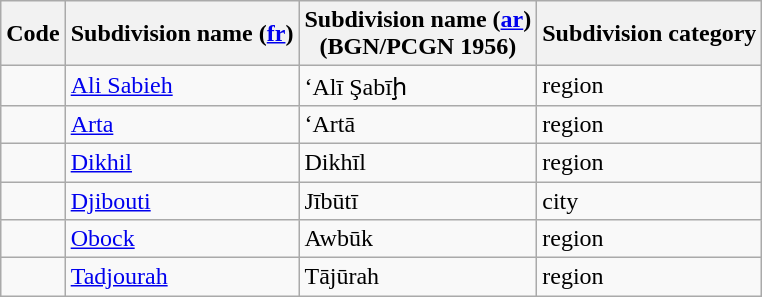<table class="wikitable sortable">
<tr>
<th>Code</th>
<th>Subdivision name (<a href='#'>fr</a>)</th>
<th>Subdivision name (<a href='#'>ar</a>)<br>(BGN/PCGN 1956)</th>
<th>Subdivision category</th>
</tr>
<tr>
<td></td>
<td><a href='#'>Ali Sabieh</a></td>
<td>‘Alī Şabīḩ</td>
<td>region</td>
</tr>
<tr>
<td></td>
<td><a href='#'>Arta</a></td>
<td>‘Artā</td>
<td>region</td>
</tr>
<tr>
<td></td>
<td><a href='#'>Dikhil</a></td>
<td>Dikhīl</td>
<td>region</td>
</tr>
<tr>
<td></td>
<td><a href='#'>Djibouti</a></td>
<td>Jībūtī</td>
<td>city</td>
</tr>
<tr>
<td></td>
<td><a href='#'>Obock</a></td>
<td>Awbūk</td>
<td>region</td>
</tr>
<tr>
<td></td>
<td><a href='#'>Tadjourah</a></td>
<td>Tājūrah</td>
<td>region</td>
</tr>
</table>
